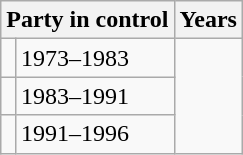<table class="wikitable">
<tr>
<th colspan="2">Party in control</th>
<th>Years</th>
</tr>
<tr>
<td></td>
<td>1973–1983</td>
</tr>
<tr>
<td></td>
<td>1983–1991</td>
</tr>
<tr>
<td></td>
<td>1991–1996</td>
</tr>
</table>
